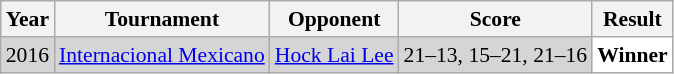<table class="sortable wikitable" style="font-size: 90%;">
<tr>
<th>Year</th>
<th>Tournament</th>
<th>Opponent</th>
<th>Score</th>
<th>Result</th>
</tr>
<tr style="background:#D5D5D5">
<td align="center">2016</td>
<td align="left"><a href='#'>Internacional Mexicano</a></td>
<td align="left"> <a href='#'>Hock Lai Lee</a></td>
<td align="left">21–13, 15–21, 21–16</td>
<td style="text-align:left; background:white"> <strong>Winner</strong></td>
</tr>
</table>
